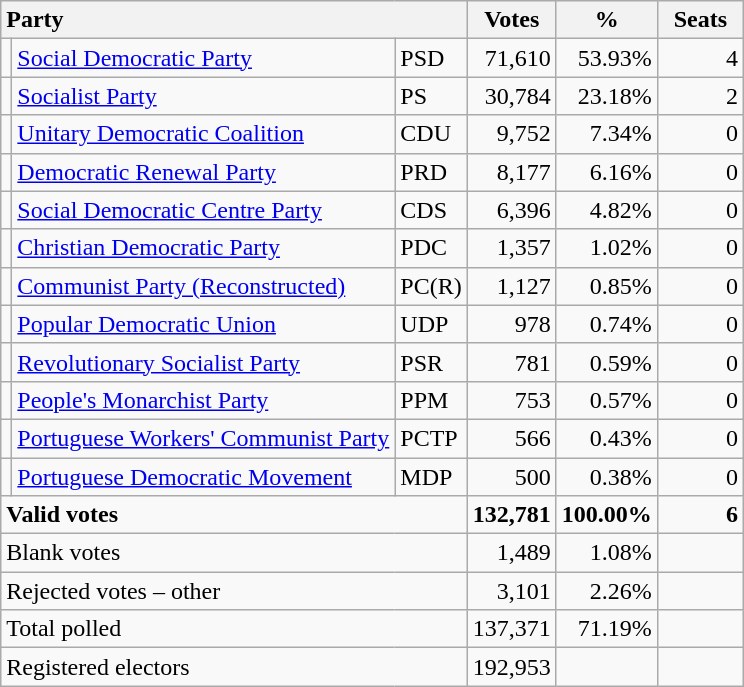<table class="wikitable" border="1" style="text-align:right;">
<tr>
<th style="text-align:left;" colspan=3>Party</th>
<th align=center width="50">Votes</th>
<th align=center width="50">%</th>
<th align=center width="50">Seats</th>
</tr>
<tr>
<td></td>
<td align=left><a href='#'>Social Democratic Party</a></td>
<td align=left>PSD</td>
<td>71,610</td>
<td>53.93%</td>
<td>4</td>
</tr>
<tr>
<td></td>
<td align=left><a href='#'>Socialist Party</a></td>
<td align=left>PS</td>
<td>30,784</td>
<td>23.18%</td>
<td>2</td>
</tr>
<tr>
<td></td>
<td align=left style="white-space: nowrap;"><a href='#'>Unitary Democratic Coalition</a></td>
<td align=left>CDU</td>
<td>9,752</td>
<td>7.34%</td>
<td>0</td>
</tr>
<tr>
<td></td>
<td align=left><a href='#'>Democratic Renewal Party</a></td>
<td align=left>PRD</td>
<td>8,177</td>
<td>6.16%</td>
<td>0</td>
</tr>
<tr>
<td></td>
<td align=left style="white-space: nowrap;"><a href='#'>Social Democratic Centre Party</a></td>
<td align=left>CDS</td>
<td>6,396</td>
<td>4.82%</td>
<td>0</td>
</tr>
<tr>
<td></td>
<td align=left style="white-space: nowrap;"><a href='#'>Christian Democratic Party</a></td>
<td align=left>PDC</td>
<td>1,357</td>
<td>1.02%</td>
<td>0</td>
</tr>
<tr>
<td></td>
<td align=left><a href='#'>Communist Party (Reconstructed)</a></td>
<td align=left>PC(R)</td>
<td>1,127</td>
<td>0.85%</td>
<td>0</td>
</tr>
<tr>
<td></td>
<td align=left><a href='#'>Popular Democratic Union</a></td>
<td align=left>UDP</td>
<td>978</td>
<td>0.74%</td>
<td>0</td>
</tr>
<tr>
<td></td>
<td align=left><a href='#'>Revolutionary Socialist Party</a></td>
<td align=left>PSR</td>
<td>781</td>
<td>0.59%</td>
<td>0</td>
</tr>
<tr>
<td></td>
<td align=left><a href='#'>People's Monarchist Party</a></td>
<td align=left>PPM</td>
<td>753</td>
<td>0.57%</td>
<td>0</td>
</tr>
<tr>
<td></td>
<td align=left><a href='#'>Portuguese Workers' Communist Party</a></td>
<td align=left>PCTP</td>
<td>566</td>
<td>0.43%</td>
<td>0</td>
</tr>
<tr>
<td></td>
<td align=left><a href='#'>Portuguese Democratic Movement</a></td>
<td align=left>MDP</td>
<td>500</td>
<td>0.38%</td>
<td>0</td>
</tr>
<tr style="font-weight:bold">
<td align=left colspan=3>Valid votes</td>
<td>132,781</td>
<td>100.00%</td>
<td>6</td>
</tr>
<tr>
<td align=left colspan=3>Blank votes</td>
<td>1,489</td>
<td>1.08%</td>
<td></td>
</tr>
<tr>
<td align=left colspan=3>Rejected votes – other</td>
<td>3,101</td>
<td>2.26%</td>
<td></td>
</tr>
<tr>
<td align=left colspan=3>Total polled</td>
<td>137,371</td>
<td>71.19%</td>
<td></td>
</tr>
<tr>
<td align=left colspan=3>Registered electors</td>
<td>192,953</td>
<td></td>
<td></td>
</tr>
</table>
